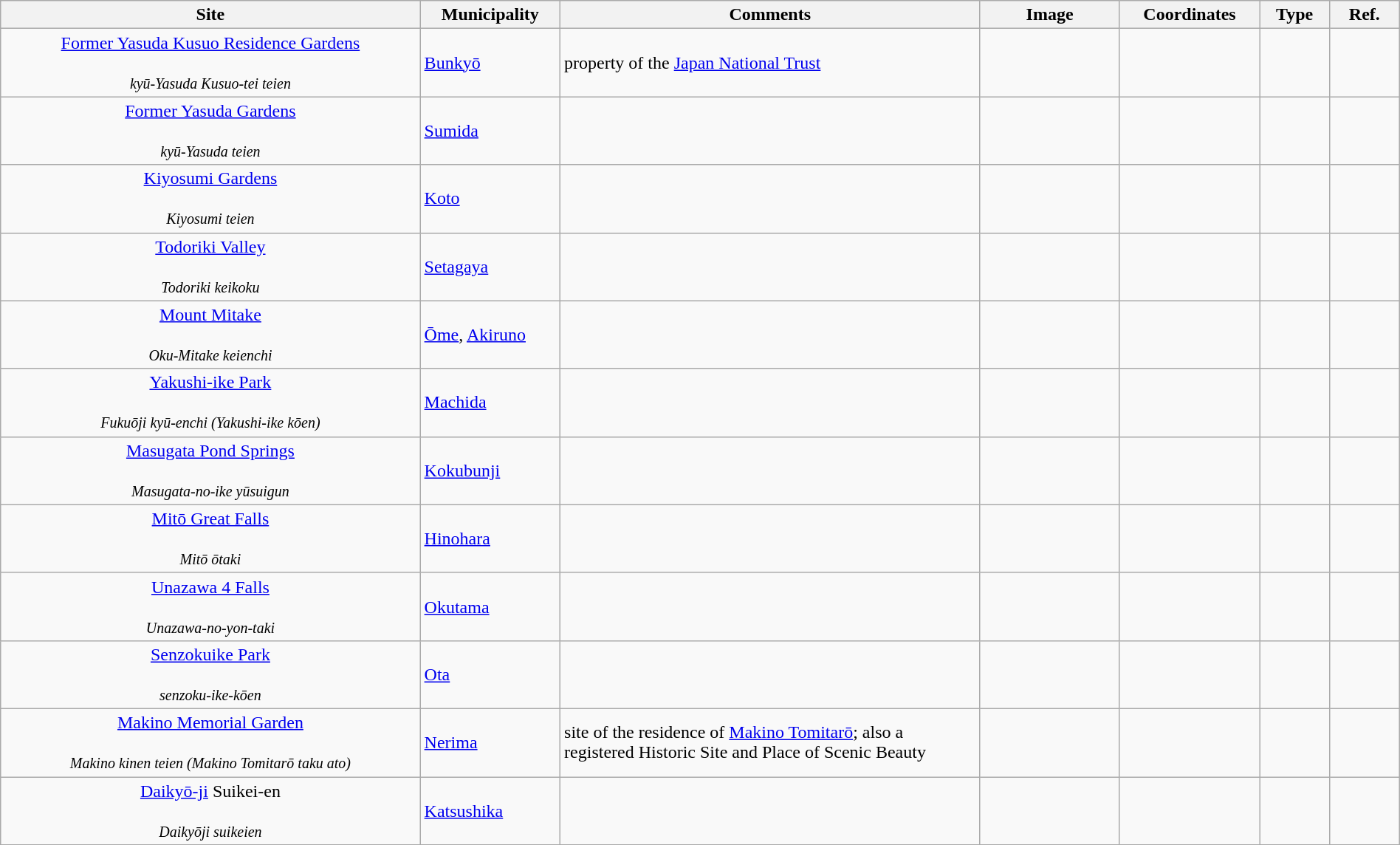<table class="wikitable sortable"  style="width:100%;">
<tr>
<th width="30%" align="left">Site</th>
<th width="10%" align="left">Municipality</th>
<th width="30%" align="left" class="unsortable">Comments</th>
<th width="10%" align="left"  class="unsortable">Image</th>
<th width="10%" align="left" class="unsortable">Coordinates</th>
<th width="5%" align="left">Type</th>
<th width="5%" align="left"  class="unsortable">Ref.</th>
</tr>
<tr>
<td align="center"><a href='#'>Former Yasuda Kusuo Residence Gardens</a><br><br><small><em>kyū-Yasuda Kusuo-tei teien</em></small></td>
<td><a href='#'>Bunkyō</a></td>
<td>property of the <a href='#'>Japan National Trust</a></td>
<td></td>
<td></td>
<td></td>
<td></td>
</tr>
<tr>
<td align="center"><a href='#'>Former Yasuda Gardens</a><br><br><small><em>kyū-Yasuda teien</em></small></td>
<td><a href='#'>Sumida</a></td>
<td></td>
<td></td>
<td></td>
<td></td>
<td></td>
</tr>
<tr>
<td align="center"><a href='#'>Kiyosumi Gardens</a><br><br><small><em>Kiyosumi teien</em></small></td>
<td><a href='#'>Koto</a></td>
<td></td>
<td></td>
<td></td>
<td></td>
<td></td>
</tr>
<tr>
<td align="center"><a href='#'>Todoriki Valley</a><br><br><small><em>Todoriki keikoku</em></small></td>
<td><a href='#'>Setagaya</a></td>
<td></td>
<td></td>
<td></td>
<td></td>
<td></td>
</tr>
<tr>
<td align="center"><a href='#'>Mount Mitake</a><br><br><small><em>Oku-Mitake keienchi</em></small></td>
<td><a href='#'>Ōme</a>, <a href='#'>Akiruno</a></td>
<td></td>
<td></td>
<td></td>
<td></td>
<td></td>
</tr>
<tr>
<td align="center"><a href='#'>Yakushi-ike Park</a><br><br><small><em>Fukuōji kyū-enchi (Yakushi-ike kōen)</em></small></td>
<td><a href='#'>Machida</a></td>
<td></td>
<td></td>
<td></td>
<td></td>
<td></td>
</tr>
<tr>
<td align="center"><a href='#'>Masugata Pond Springs</a><br><br><small><em>Masugata-no-ike yūsuigun</em></small></td>
<td><a href='#'>Kokubunji</a></td>
<td></td>
<td></td>
<td></td>
<td></td>
<td></td>
</tr>
<tr>
<td align="center"><a href='#'>Mitō Great Falls</a><br><br><small><em>Mitō ōtaki</em></small></td>
<td><a href='#'>Hinohara</a></td>
<td></td>
<td></td>
<td></td>
<td></td>
<td></td>
</tr>
<tr>
<td align="center"><a href='#'>Unazawa 4 Falls</a><br><br><small><em>Unazawa-no-yon-taki</em></small></td>
<td><a href='#'>Okutama</a></td>
<td></td>
<td></td>
<td></td>
<td></td>
<td></td>
</tr>
<tr>
<td align="center"><a href='#'>Senzokuike Park</a><br><br><small><em>senzoku-ike-kōen</em></small></td>
<td><a href='#'>Ota</a></td>
<td></td>
<td></td>
<td></td>
<td></td>
<td></td>
</tr>
<tr>
<td align="center"><a href='#'>Makino Memorial Garden</a><br><br><small><em>Makino kinen teien (Makino Tomitarō taku ato)</em></small></td>
<td><a href='#'>Nerima</a></td>
<td>site of the residence of <a href='#'>Makino Tomitarō</a>; also a registered Historic Site and Place of Scenic Beauty</td>
<td></td>
<td></td>
<td></td>
<td></td>
</tr>
<tr>
<td align="center"><a href='#'>Daikyō-ji</a> Suikei-en<br><br><small><em>Daikyōji suikeien</em></small></td>
<td><a href='#'>Katsushika</a></td>
<td></td>
<td></td>
<td></td>
<td></td>
<td></td>
</tr>
<tr>
</tr>
</table>
